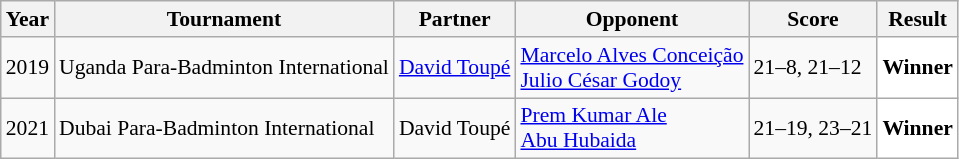<table class="sortable wikitable" style="font-size: 90%;">
<tr>
<th>Year</th>
<th>Tournament</th>
<th>Partner</th>
<th>Opponent</th>
<th>Score</th>
<th>Result</th>
</tr>
<tr>
<td align="center">2019</td>
<td align="left">Uganda Para-Badminton International</td>
<td> <a href='#'>David Toupé</a></td>
<td align="left"> <a href='#'>Marcelo Alves Conceição</a><br> <a href='#'>Julio César Godoy</a></td>
<td align="left">21–8, 21–12</td>
<td style="text-align:left; background:white"> <strong>Winner</strong></td>
</tr>
<tr>
<td align="center">2021</td>
<td align="left">Dubai Para-Badminton International</td>
<td> David Toupé</td>
<td align="left"> <a href='#'>Prem Kumar Ale</a><br> <a href='#'>Abu Hubaida</a></td>
<td align="left">21–19, 23–21</td>
<td style="text-align:left; background:white"> <strong>Winner</strong></td>
</tr>
</table>
